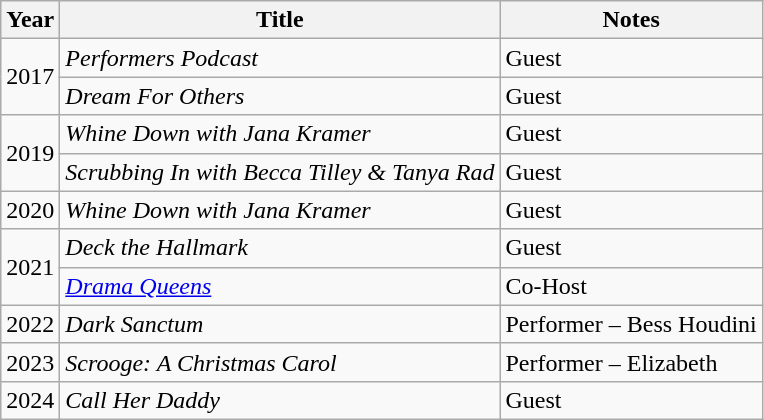<table class="wikitable sortable">
<tr>
<th>Year</th>
<th>Title</th>
<th>Notes</th>
</tr>
<tr>
<td rowspan="2">2017</td>
<td><em>Performers Podcast</em></td>
<td>Guest</td>
</tr>
<tr>
<td><em>Dream For Others</em></td>
<td>Guest</td>
</tr>
<tr>
<td rowspan="2">2019</td>
<td><em>Whine Down with Jana Kramer</em></td>
<td>Guest</td>
</tr>
<tr>
<td><em>Scrubbing In with Becca Tilley & Tanya Rad</em></td>
<td>Guest</td>
</tr>
<tr>
<td>2020</td>
<td><em>Whine Down with Jana Kramer</em></td>
<td>Guest</td>
</tr>
<tr>
<td rowspan="2">2021</td>
<td><em>Deck the Hallmark</em></td>
<td>Guest</td>
</tr>
<tr>
<td><em><a href='#'>Drama Queens</a></em></td>
<td>Co-Host</td>
</tr>
<tr>
<td>2022</td>
<td><em>Dark Sanctum</em></td>
<td>Performer – Bess Houdini</td>
</tr>
<tr>
<td>2023</td>
<td><em>Scrooge: A Christmas Carol</em></td>
<td>Performer – Elizabeth</td>
</tr>
<tr>
<td>2024</td>
<td><em>Call Her Daddy</em></td>
<td>Guest</td>
</tr>
</table>
